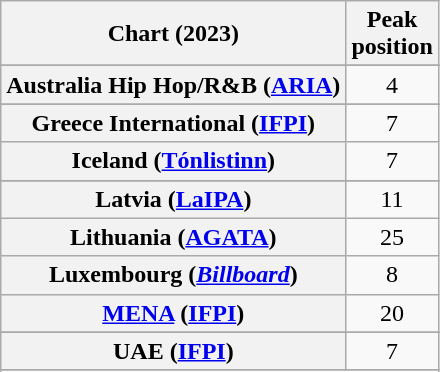<table class="wikitable sortable plainrowheaders" style="text-align:center">
<tr>
<th scope="col">Chart (2023)</th>
<th scope="col">Peak<br>position</th>
</tr>
<tr>
</tr>
<tr>
<th scope="row">Australia Hip Hop/R&B (<a href='#'>ARIA</a>)</th>
<td>4</td>
</tr>
<tr>
</tr>
<tr>
</tr>
<tr>
</tr>
<tr>
</tr>
<tr>
</tr>
<tr>
<th scope="row">Greece International (<a href='#'>IFPI</a>)</th>
<td>7</td>
</tr>
<tr>
<th scope="row">Iceland (<a href='#'>Tónlistinn</a>)</th>
<td>7</td>
</tr>
<tr>
</tr>
<tr>
</tr>
<tr>
<th scope="row">Latvia (<a href='#'>LaIPA</a>)</th>
<td>11</td>
</tr>
<tr>
<th scope="row">Lithuania (<a href='#'>AGATA</a>)</th>
<td>25</td>
</tr>
<tr>
<th scope="row">Luxembourg (<em><a href='#'>Billboard</a></em>)</th>
<td>8</td>
</tr>
<tr>
<th scope="row"><a href='#'>MENA</a> (<a href='#'>IFPI</a>)</th>
<td>20</td>
</tr>
<tr>
</tr>
<tr>
</tr>
<tr>
</tr>
<tr>
</tr>
<tr>
</tr>
<tr>
</tr>
<tr>
</tr>
<tr>
<th scope="row">UAE (<a href='#'>IFPI</a>)</th>
<td>7</td>
</tr>
<tr>
</tr>
<tr>
</tr>
<tr>
</tr>
<tr>
</tr>
</table>
